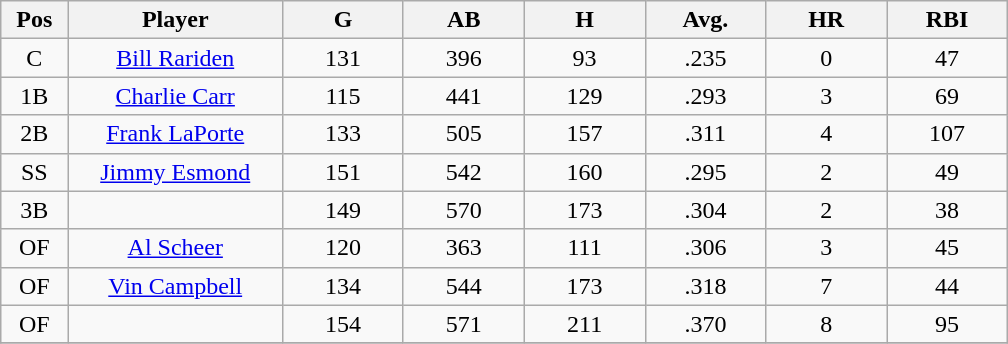<table class="wikitable sortable">
<tr>
<th bgcolor="#DDDDFF" width="5%">Pos</th>
<th bgcolor="#DDDDFF" width="16%">Player</th>
<th bgcolor="#DDDDFF" width="9%">G</th>
<th bgcolor="#DDDDFF" width="9%">AB</th>
<th bgcolor="#DDDDFF" width="9%">H</th>
<th bgcolor="#DDDDFF" width="9%">Avg.</th>
<th bgcolor="#DDDDFF" width="9%">HR</th>
<th bgcolor="#DDDDFF" width="9%">RBI</th>
</tr>
<tr align="center">
<td>C</td>
<td><a href='#'>Bill Rariden</a></td>
<td>131</td>
<td>396</td>
<td>93</td>
<td>.235</td>
<td>0</td>
<td>47</td>
</tr>
<tr align="center">
<td>1B</td>
<td><a href='#'>Charlie Carr</a></td>
<td>115</td>
<td>441</td>
<td>129</td>
<td>.293</td>
<td>3</td>
<td>69</td>
</tr>
<tr align="center">
<td>2B</td>
<td><a href='#'>Frank LaPorte</a></td>
<td>133</td>
<td>505</td>
<td>157</td>
<td>.311</td>
<td>4</td>
<td>107</td>
</tr>
<tr align="center">
<td>SS</td>
<td><a href='#'>Jimmy Esmond</a></td>
<td>151</td>
<td>542</td>
<td>160</td>
<td>.295</td>
<td>2</td>
<td>49</td>
</tr>
<tr align="center">
<td>3B</td>
<td></td>
<td>149</td>
<td>570</td>
<td>173</td>
<td>.304</td>
<td>2</td>
<td>38</td>
</tr>
<tr align="center">
<td>OF</td>
<td><a href='#'>Al Scheer</a></td>
<td>120</td>
<td>363</td>
<td>111</td>
<td>.306</td>
<td>3</td>
<td>45</td>
</tr>
<tr align="center">
<td>OF</td>
<td><a href='#'>Vin Campbell</a></td>
<td>134</td>
<td>544</td>
<td>173</td>
<td>.318</td>
<td>7</td>
<td>44</td>
</tr>
<tr align="center">
<td>OF</td>
<td></td>
<td>154</td>
<td>571</td>
<td>211</td>
<td>.370</td>
<td>8</td>
<td>95</td>
</tr>
<tr align="center">
</tr>
</table>
